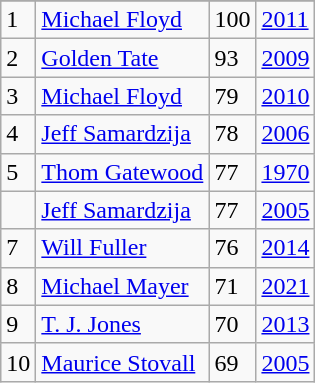<table class="wikitable">
<tr>
</tr>
<tr>
<td>1</td>
<td><a href='#'>Michael Floyd</a></td>
<td>100</td>
<td><a href='#'>2011</a></td>
</tr>
<tr>
<td>2</td>
<td><a href='#'>Golden Tate</a></td>
<td>93</td>
<td><a href='#'>2009</a></td>
</tr>
<tr>
<td>3</td>
<td><a href='#'>Michael Floyd</a></td>
<td>79</td>
<td><a href='#'>2010</a></td>
</tr>
<tr>
<td>4</td>
<td><a href='#'>Jeff Samardzija</a></td>
<td>78</td>
<td><a href='#'>2006</a></td>
</tr>
<tr>
<td>5</td>
<td><a href='#'>Thom Gatewood</a></td>
<td>77</td>
<td><a href='#'>1970</a></td>
</tr>
<tr>
<td></td>
<td><a href='#'>Jeff Samardzija</a></td>
<td>77</td>
<td><a href='#'>2005</a></td>
</tr>
<tr>
<td>7</td>
<td><a href='#'>Will Fuller</a></td>
<td>76</td>
<td><a href='#'>2014</a></td>
</tr>
<tr>
<td>8</td>
<td><a href='#'>Michael Mayer</a></td>
<td>71</td>
<td><a href='#'>2021</a></td>
</tr>
<tr>
<td>9</td>
<td><a href='#'>T. J. Jones</a></td>
<td>70</td>
<td><a href='#'>2013</a></td>
</tr>
<tr>
<td>10</td>
<td><a href='#'>Maurice Stovall</a></td>
<td>69</td>
<td><a href='#'>2005</a></td>
</tr>
</table>
